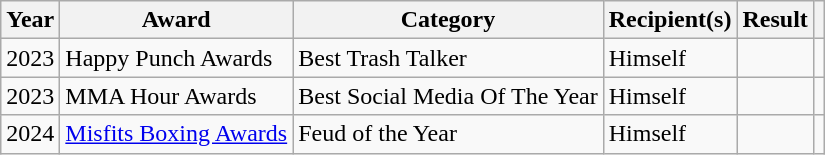<table class="wikitable sortable plainrowheaders">
<tr>
<th>Year</th>
<th>Award</th>
<th>Category</th>
<th>Recipient(s)</th>
<th>Result</th>
<th class="unsortable"></th>
</tr>
<tr>
<td>2023</td>
<td>Happy Punch Awards</td>
<td>Best Trash Talker</td>
<td>Himself</td>
<td></td>
<td style="text-align: center;"></td>
</tr>
<tr>
<td>2023</td>
<td>MMA Hour Awards</td>
<td>Best Social Media Of The Year</td>
<td>Himself</td>
<td></td>
</tr>
<tr>
<td>2024</td>
<td><a href='#'>Misfits Boxing Awards</a></td>
<td>Feud of the Year</td>
<td>Himself </td>
<td></td>
<td style="text-align: center;"></td>
</tr>
</table>
